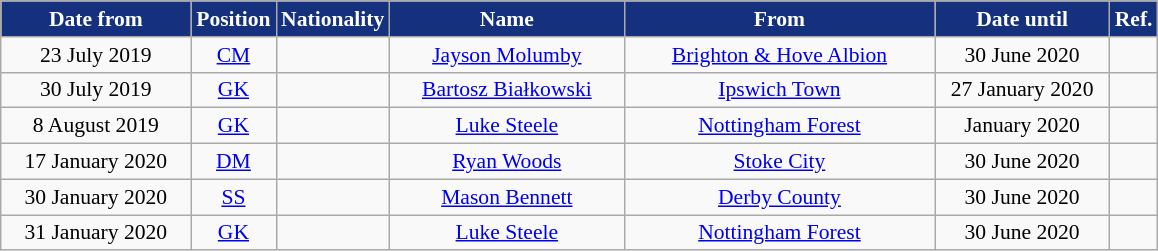<table class="wikitable"  style="text-align:center; font-size:90%; ">
<tr>
<th style="background:#15317E; color:#FFFFFF; width:120px;">Date from</th>
<th style="background:#15317E; color:#FFFFFF; width:50px;">Position</th>
<th style="background:#15317E; color:#FFFFFF; width:50px;">Nationality</th>
<th style="background:#15317E; color:#FFFFFF; width:150px;">Name</th>
<th style="background:#15317E; color:#FFFFFF; width:200px;">From</th>
<th style="background:#15317E; color:#FFFFFF; width:110px;">Date until</th>
<th style="background:#15317E; color:#FFFFFF; width:25px;">Ref.</th>
</tr>
<tr>
<td>23 July 2019</td>
<td><a href='#'>CM</a></td>
<td></td>
<td><a href='#'>Jayson Molumby</a></td>
<td> <a href='#'>Brighton & Hove Albion</a></td>
<td>30 June 2020</td>
<td></td>
</tr>
<tr>
<td>30 July 2019</td>
<td><a href='#'>GK</a></td>
<td></td>
<td><a href='#'>Bartosz Białkowski</a></td>
<td> <a href='#'>Ipswich Town</a></td>
<td>27 January 2020</td>
<td></td>
</tr>
<tr>
<td>8 August 2019</td>
<td><a href='#'>GK</a></td>
<td></td>
<td><a href='#'>Luke Steele</a></td>
<td> <a href='#'>Nottingham Forest</a></td>
<td>January 2020</td>
<td></td>
</tr>
<tr>
<td>17 January 2020</td>
<td><a href='#'>DM</a></td>
<td></td>
<td><a href='#'>Ryan Woods</a></td>
<td> <a href='#'>Stoke City</a></td>
<td>30 June 2020</td>
<td></td>
</tr>
<tr>
<td>30 January 2020</td>
<td><a href='#'>SS</a></td>
<td></td>
<td><a href='#'>Mason Bennett</a></td>
<td> <a href='#'>Derby County</a></td>
<td>30 June 2020</td>
<td></td>
</tr>
<tr>
<td>31 January 2020</td>
<td><a href='#'>GK</a></td>
<td></td>
<td><a href='#'>Luke Steele</a></td>
<td> <a href='#'>Nottingham Forest</a></td>
<td>30 June 2020</td>
<td></td>
</tr>
</table>
